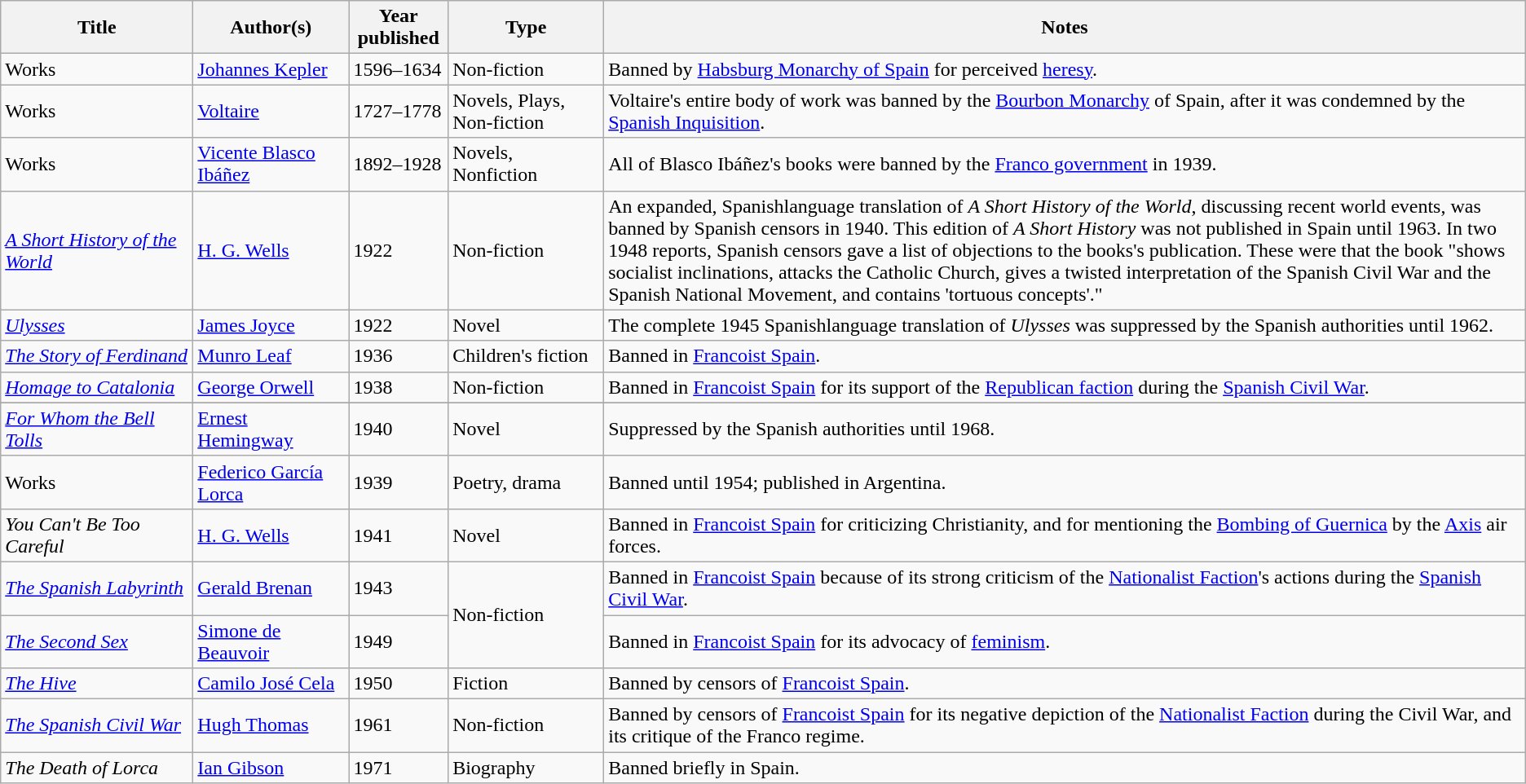<table class="wikitable sortable sticky-header">
<tr>
<th width="150pt">Title</th>
<th width="120pt">Author(s)</th>
<th>Year published</th>
<th width="120pt">Type</th>
<th class="unsortable">Notes</th>
</tr>
<tr>
<td>Works</td>
<td><a href='#'>Johannes Kepler</a></td>
<td>1596–1634</td>
<td>Non-fiction</td>
<td>Banned by <a href='#'>Habsburg Monarchy of Spain</a> for perceived <a href='#'>heresy</a>.</td>
</tr>
<tr>
<td>Works</td>
<td><a href='#'>Voltaire</a></td>
<td>1727–1778</td>
<td>Novels, Plays, Non-fiction</td>
<td>Voltaire's entire body of work was banned by the <a href='#'>Bourbon Monarchy</a> of Spain, after it was condemned by the <a href='#'>Spanish Inquisition</a>.</td>
</tr>
<tr>
<td>Works</td>
<td><a href='#'>Vicente Blasco Ibáñez</a></td>
<td>1892–1928</td>
<td>Novels, Nonfiction</td>
<td>All of Blasco Ibáñez's books were banned by the <a href='#'>Franco government</a> in 1939.</td>
</tr>
<tr>
<td><em><a href='#'>A Short History of the World</a></em></td>
<td><a href='#'>H. G. Wells</a></td>
<td>1922</td>
<td>Non-fiction</td>
<td>An expanded, Spanishlanguage translation of <em>A Short History of the World</em>, discussing recent world events, was banned by Spanish censors in 1940. This edition of <em>A Short History</em> was not published in Spain until 1963. In two 1948 reports, Spanish censors gave a list of objections to the books's publication. These were that the book "shows socialist inclinations, attacks the Catholic Church, gives a twisted interpretation of the Spanish Civil War and the Spanish National Movement, and contains 'tortuous concepts'."</td>
</tr>
<tr>
<td><em><a href='#'>Ulysses</a></em></td>
<td><a href='#'>James Joyce</a></td>
<td>1922</td>
<td>Novel</td>
<td>The complete 1945 Spanishlanguage translation of <em>Ulysses</em> was suppressed by the Spanish authorities until 1962.</td>
</tr>
<tr>
<td><em><a href='#'>The Story of Ferdinand</a></em></td>
<td><a href='#'>Munro Leaf</a></td>
<td>1936</td>
<td>Children's fiction</td>
<td>Banned in <a href='#'>Francoist Spain</a>.</td>
</tr>
<tr>
<td><em><a href='#'>Homage to Catalonia</a></em></td>
<td><a href='#'>George Orwell</a></td>
<td>1938</td>
<td>Non-fiction</td>
<td>Banned in <a href='#'>Francoist Spain</a> for its support of the <a href='#'>Republican faction</a> during the <a href='#'>Spanish Civil War</a>.</td>
</tr>
<tr>
</tr>
<tr>
<td><em><a href='#'>For Whom the Bell Tolls</a></em></td>
<td><a href='#'>Ernest Hemingway</a></td>
<td>1940</td>
<td>Novel</td>
<td>Suppressed by the Spanish authorities until 1968.</td>
</tr>
<tr>
<td>Works</td>
<td><a href='#'>Federico García Lorca</a></td>
<td>1939</td>
<td>Poetry, drama</td>
<td>Banned until 1954; published in Argentina.</td>
</tr>
<tr>
<td><em>You Can't Be Too Careful</em></td>
<td><a href='#'>H. G. Wells</a></td>
<td>1941</td>
<td>Novel</td>
<td>Banned in <a href='#'>Francoist Spain</a> for criticizing Christianity, and for mentioning the <a href='#'>Bombing of Guernica</a> by the <a href='#'>Axis</a> air forces.</td>
</tr>
<tr>
<td><em><a href='#'>The Spanish Labyrinth</a></em></td>
<td><a href='#'>Gerald Brenan</a></td>
<td>1943</td>
<td rowspan="2">Non-fiction</td>
<td>Banned in <a href='#'>Francoist Spain</a> because of its strong criticism of the <a href='#'>Nationalist Faction</a>'s actions during the <a href='#'>Spanish Civil War</a>.</td>
</tr>
<tr>
<td><em><a href='#'>The Second Sex</a></em></td>
<td><a href='#'>Simone de Beauvoir</a></td>
<td>1949</td>
<td>Banned in <a href='#'>Francoist Spain</a> for its advocacy of <a href='#'>feminism</a>.</td>
</tr>
<tr>
<td><em><a href='#'>The Hive</a></em></td>
<td><a href='#'>Camilo José Cela</a></td>
<td>1950</td>
<td>Fiction</td>
<td>Banned by censors of <a href='#'>Francoist Spain</a>.</td>
</tr>
<tr>
<td><em><a href='#'>The Spanish Civil War</a></em></td>
<td><a href='#'>Hugh Thomas</a></td>
<td>1961</td>
<td>Non-fiction</td>
<td>Banned by censors of <a href='#'>Francoist Spain</a> for its negative depiction of the <a href='#'>Nationalist Faction</a> during the Civil War, and its critique of the Franco regime.</td>
</tr>
<tr>
<td><em>The Death of Lorca</em></td>
<td><a href='#'>Ian Gibson</a></td>
<td>1971</td>
<td>Biography</td>
<td>Banned briefly in Spain.</td>
</tr>
</table>
